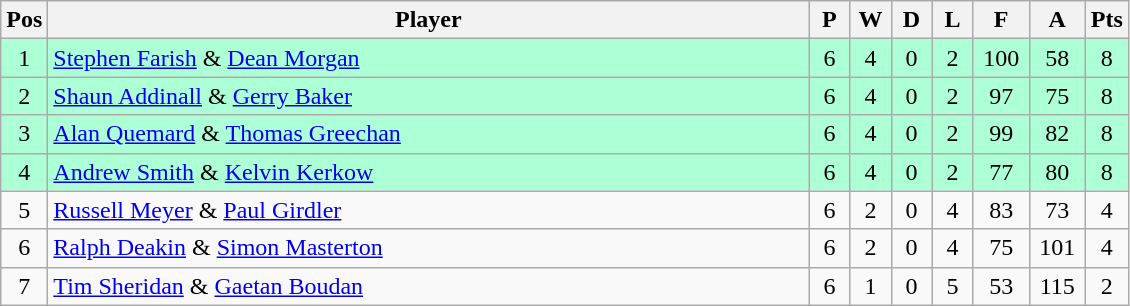<table class="wikitable" style="font-size: 100%">
<tr>
<th width=20>Pos</th>
<th width=500>Player</th>
<th width=20>P</th>
<th width=20>W</th>
<th width=20>D</th>
<th width=20>L</th>
<th width=30>F</th>
<th width=30>A</th>
<th width=20>Pts</th>
</tr>
<tr align=center style="background: #ADFFD6;">
<td>1</td>
<td align="left"> <a href='#'>Stephen Farish</a> & <a href='#'>Dean Morgan</a></td>
<td>6</td>
<td>4</td>
<td>0</td>
<td>2</td>
<td>100</td>
<td>58</td>
<td>8</td>
</tr>
<tr align=center style="background: #ADFFD6;">
<td>2</td>
<td align="left"> <a href='#'>Shaun Addinall</a> & <a href='#'>Gerry Baker</a></td>
<td>6</td>
<td>4</td>
<td>0</td>
<td>2</td>
<td>97</td>
<td>75</td>
<td>8</td>
</tr>
<tr align=center style="background: #ADFFD6;">
<td>3</td>
<td align="left"> <a href='#'>Alan Quemard</a> & <a href='#'>Thomas Greechan</a></td>
<td>6</td>
<td>4</td>
<td>0</td>
<td>2</td>
<td>99</td>
<td>82</td>
<td>8</td>
</tr>
<tr align=center style="background: #ADFFD6;">
<td>4</td>
<td align="left"> <a href='#'>Andrew Smith</a> & <a href='#'>Kelvin Kerkow</a></td>
<td>6</td>
<td>4</td>
<td>0</td>
<td>2</td>
<td>77</td>
<td>80</td>
<td>8</td>
</tr>
<tr align=center>
<td>5</td>
<td align="left"> <a href='#'>Russell Meyer</a> & <a href='#'>Paul Girdler</a></td>
<td>6</td>
<td>2</td>
<td>0</td>
<td>4</td>
<td>83</td>
<td>73</td>
<td>4</td>
</tr>
<tr align=center>
<td>6</td>
<td align="left"> <a href='#'>Ralph Deakin</a> & <a href='#'>Simon Masterton</a></td>
<td>6</td>
<td>2</td>
<td>0</td>
<td>4</td>
<td>75</td>
<td>101</td>
<td>4</td>
</tr>
<tr align=center>
<td>7</td>
<td align="left"> <a href='#'>Tim Sheridan</a> & <a href='#'>Gaetan Boudan</a></td>
<td>6</td>
<td>1</td>
<td>0</td>
<td>5</td>
<td>53</td>
<td>115</td>
<td>2</td>
</tr>
</table>
